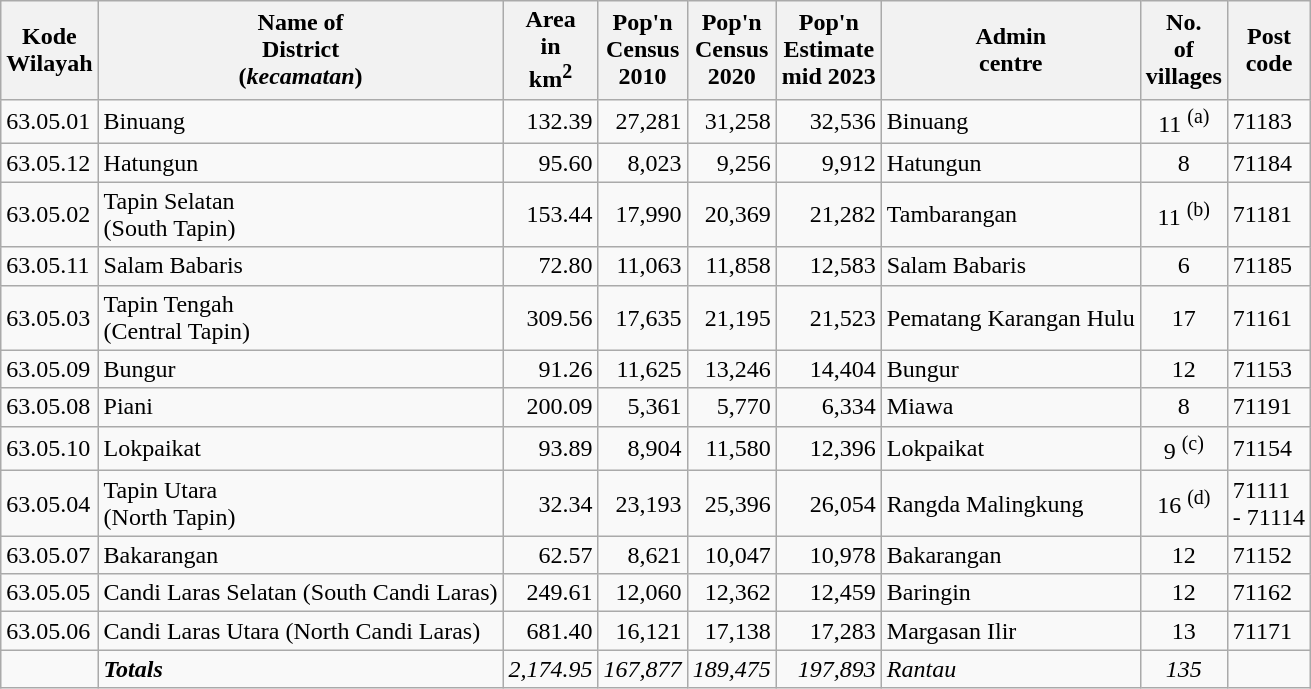<table class="sortable wikitable">
<tr>
<th>Kode <br>Wilayah</th>
<th>Name of<br>District<br>(<em>kecamatan</em>)</th>
<th>Area <br> in<br>km<sup>2</sup></th>
<th>Pop'n<br>Census<br> 2010</th>
<th>Pop'n<br>Census<br>2020</th>
<th>Pop'n<br>Estimate<br> mid 2023</th>
<th>Admin<br>centre</th>
<th>No.<br> of<br>villages</th>
<th>Post<br>code</th>
</tr>
<tr>
<td>63.05.01</td>
<td>Binuang</td>
<td align="right">132.39</td>
<td align="right">27,281</td>
<td align="right">31,258</td>
<td align="right">32,536</td>
<td>Binuang</td>
<td align="center">11 <sup>(a)</sup></td>
<td>71183</td>
</tr>
<tr>
<td>63.05.12</td>
<td>Hatungun</td>
<td align="right">95.60</td>
<td align="right">8,023</td>
<td align="right">9,256</td>
<td align="right">9,912</td>
<td>Hatungun</td>
<td align="center">8</td>
<td>71184</td>
</tr>
<tr>
<td>63.05.02</td>
<td>Tapin Selatan<br>(South Tapin)</td>
<td align="right">153.44</td>
<td align="right">17,990</td>
<td align="right">20,369</td>
<td align="right">21,282</td>
<td>Tambarangan</td>
<td align="center">11 <sup>(b)</sup></td>
<td>71181</td>
</tr>
<tr>
<td>63.05.11</td>
<td>Salam Babaris</td>
<td align="right">72.80</td>
<td align="right">11,063</td>
<td align="right">11,858</td>
<td align="right">12,583</td>
<td>Salam Babaris</td>
<td align="center">6</td>
<td>71185</td>
</tr>
<tr>
<td>63.05.03</td>
<td>Tapin Tengah<br>(Central Tapin)</td>
<td align="right">309.56</td>
<td align="right">17,635</td>
<td align="right">21,195</td>
<td align="right">21,523</td>
<td>Pematang Karangan Hulu</td>
<td align="center">17</td>
<td>71161</td>
</tr>
<tr>
<td>63.05.09</td>
<td>Bungur</td>
<td align="right">91.26</td>
<td align="right">11,625</td>
<td align="right">13,246</td>
<td align="right">14,404</td>
<td>Bungur</td>
<td align="center">12</td>
<td>71153</td>
</tr>
<tr>
<td>63.05.08</td>
<td>Piani</td>
<td align="right">200.09</td>
<td align="right">5,361</td>
<td align="right">5,770</td>
<td align="right">6,334</td>
<td>Miawa</td>
<td align="center">8</td>
<td>71191</td>
</tr>
<tr>
<td>63.05.10</td>
<td>Lokpaikat</td>
<td align="right">93.89</td>
<td align="right">8,904</td>
<td align="right">11,580</td>
<td align="right">12,396</td>
<td>Lokpaikat</td>
<td align="center">9 <sup>(c)</sup></td>
<td>71154</td>
</tr>
<tr>
<td>63.05.04</td>
<td>Tapin Utara<br>(North Tapin)</td>
<td align="right">32.34</td>
<td align="right">23,193</td>
<td align="right">25,396</td>
<td align="right">26,054</td>
<td>Rangda Malingkung</td>
<td align="center">16 <sup>(d)</sup></td>
<td>71111<br> - 71114</td>
</tr>
<tr>
<td>63.05.07</td>
<td>Bakarangan</td>
<td align="right">62.57</td>
<td align="right">8,621</td>
<td align="right">10,047</td>
<td align="right">10,978</td>
<td>Bakarangan</td>
<td align="center">12</td>
<td>71152</td>
</tr>
<tr>
<td>63.05.05</td>
<td>Candi Laras Selatan (South Candi Laras)</td>
<td align="right">249.61</td>
<td align="right">12,060</td>
<td align="right">12,362</td>
<td align="right">12,459</td>
<td>Baringin</td>
<td align="center">12</td>
<td>71162</td>
</tr>
<tr>
<td>63.05.06</td>
<td>Candi Laras Utara (North Candi Laras)</td>
<td align="right">681.40</td>
<td align="right">16,121</td>
<td align="right">17,138</td>
<td align="right">17,283</td>
<td>Margasan Ilir</td>
<td align="center">13</td>
<td>71171</td>
</tr>
<tr>
<td></td>
<td><strong><em>Totals</em></strong></td>
<td align="right"><em>2,174.95</em></td>
<td align="right"><em>167,877</em></td>
<td align="right"><em>189,475</em></td>
<td align="right"><em>197,893</em></td>
<td><em>Rantau</em></td>
<td align="center"><em>135</em></td>
<td></td>
</tr>
</table>
